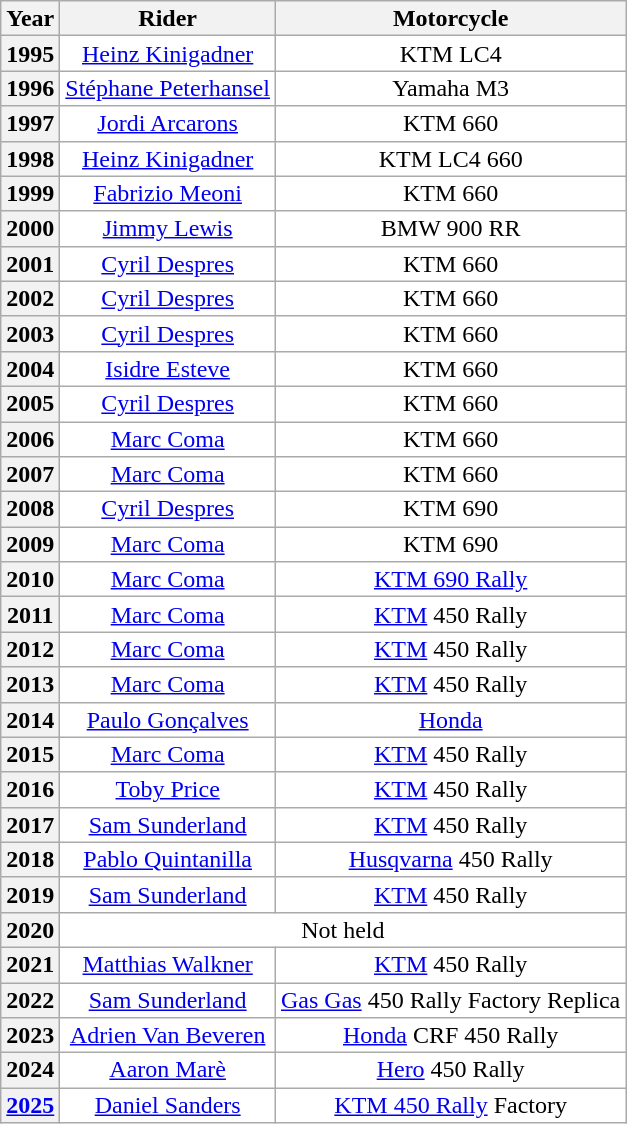<table class="wikitable sortable" style="border: 1px solid #999; background-color:#FFFFFF; line-height:16px; text-align:center">
<tr>
<th>Year</th>
<th>Rider</th>
<th>Motorcycle</th>
</tr>
<tr>
<th>1995</th>
<td> <a href='#'>Heinz Kinigadner</a></td>
<td>KTM LC4</td>
</tr>
<tr>
<th>1996</th>
<td> <a href='#'>Stéphane Peterhansel</a></td>
<td>Yamaha M3</td>
</tr>
<tr>
<th>1997</th>
<td> <a href='#'>Jordi Arcarons</a></td>
<td>KTM 660</td>
</tr>
<tr>
<th>1998</th>
<td> <a href='#'>Heinz Kinigadner</a></td>
<td>KTM LC4 660</td>
</tr>
<tr>
<th>1999</th>
<td> <a href='#'>Fabrizio Meoni</a></td>
<td>KTM 660</td>
</tr>
<tr>
<th>2000</th>
<td> <a href='#'>Jimmy Lewis</a></td>
<td>BMW 900 RR</td>
</tr>
<tr>
<th>2001</th>
<td> <a href='#'>Cyril Despres</a></td>
<td>KTM 660</td>
</tr>
<tr>
<th>2002</th>
<td> <a href='#'>Cyril Despres</a></td>
<td>KTM 660</td>
</tr>
<tr>
<th>2003</th>
<td> <a href='#'>Cyril Despres</a></td>
<td>KTM 660</td>
</tr>
<tr>
<th>2004</th>
<td> <a href='#'>Isidre Esteve</a></td>
<td>KTM 660</td>
</tr>
<tr>
<th>2005</th>
<td> <a href='#'>Cyril Despres</a></td>
<td>KTM 660</td>
</tr>
<tr>
<th>2006</th>
<td> <a href='#'>Marc Coma</a></td>
<td>KTM 660</td>
</tr>
<tr>
<th>2007</th>
<td> <a href='#'>Marc Coma</a></td>
<td>KTM 660</td>
</tr>
<tr>
<th>2008</th>
<td> <a href='#'>Cyril Despres</a></td>
<td>KTM 690</td>
</tr>
<tr>
<th>2009</th>
<td> <a href='#'>Marc Coma</a></td>
<td>KTM 690</td>
</tr>
<tr>
<th>2010</th>
<td> <a href='#'>Marc Coma</a></td>
<td><a href='#'>KTM 690 Rally</a></td>
</tr>
<tr>
<th>2011</th>
<td> <a href='#'>Marc Coma</a></td>
<td><a href='#'>KTM</a> 450 Rally</td>
</tr>
<tr>
<th>2012</th>
<td> <a href='#'>Marc Coma</a></td>
<td><a href='#'>KTM</a> 450 Rally</td>
</tr>
<tr>
<th>2013</th>
<td> <a href='#'>Marc Coma</a></td>
<td><a href='#'>KTM</a> 450 Rally</td>
</tr>
<tr>
<th>2014</th>
<td> <a href='#'>Paulo Gonçalves</a></td>
<td><a href='#'>Honda</a></td>
</tr>
<tr>
<th>2015</th>
<td> <a href='#'>Marc Coma</a></td>
<td><a href='#'>KTM</a> 450 Rally</td>
</tr>
<tr>
<th>2016</th>
<td> <a href='#'>Toby Price</a></td>
<td><a href='#'>KTM</a> 450 Rally</td>
</tr>
<tr>
<th>2017</th>
<td> <a href='#'>Sam Sunderland</a></td>
<td><a href='#'>KTM</a> 450 Rally</td>
</tr>
<tr>
<th>2018</th>
<td> <a href='#'>Pablo Quintanilla</a></td>
<td><a href='#'>Husqvarna</a> 450 Rally</td>
</tr>
<tr>
<th>2019</th>
<td> <a href='#'>Sam Sunderland</a></td>
<td><a href='#'>KTM</a> 450 Rally</td>
</tr>
<tr>
<th>2020</th>
<td colspan=2 align=center>Not held</td>
</tr>
<tr>
<th>2021</th>
<td> <a href='#'>Matthias Walkner</a></td>
<td><a href='#'>KTM</a> 450 Rally</td>
</tr>
<tr>
<th>2022</th>
<td> <a href='#'>Sam Sunderland</a></td>
<td><a href='#'>Gas Gas</a> 450 Rally Factory Replica</td>
</tr>
<tr>
<th>2023</th>
<td> <a href='#'>Adrien Van Beveren</a></td>
<td><a href='#'>Honda</a> CRF 450 Rally</td>
</tr>
<tr>
<th>2024</th>
<td> <a href='#'>Aaron Marè</a></td>
<td><a href='#'>Hero</a> 450 Rally</td>
</tr>
<tr>
<th><a href='#'>2025</a></th>
<td> <a href='#'>Daniel Sanders</a></td>
<td><a href='#'>KTM 450 Rally</a> Factory</td>
</tr>
</table>
